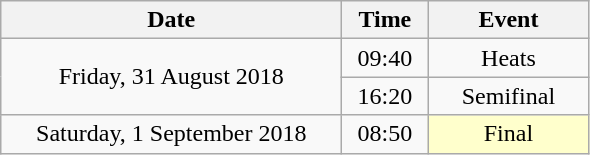<table class = "wikitable" style="text-align:center;">
<tr>
<th width=220>Date</th>
<th width=50>Time</th>
<th width=100>Event</th>
</tr>
<tr>
<td rowspan="2">Friday, 31 August 2018</td>
<td>09:40</td>
<td>Heats</td>
</tr>
<tr>
<td>16:20</td>
<td>Semifinal</td>
</tr>
<tr>
<td>Saturday, 1 September 2018</td>
<td>08:50</td>
<td bgcolor=ffffcc>Final</td>
</tr>
</table>
